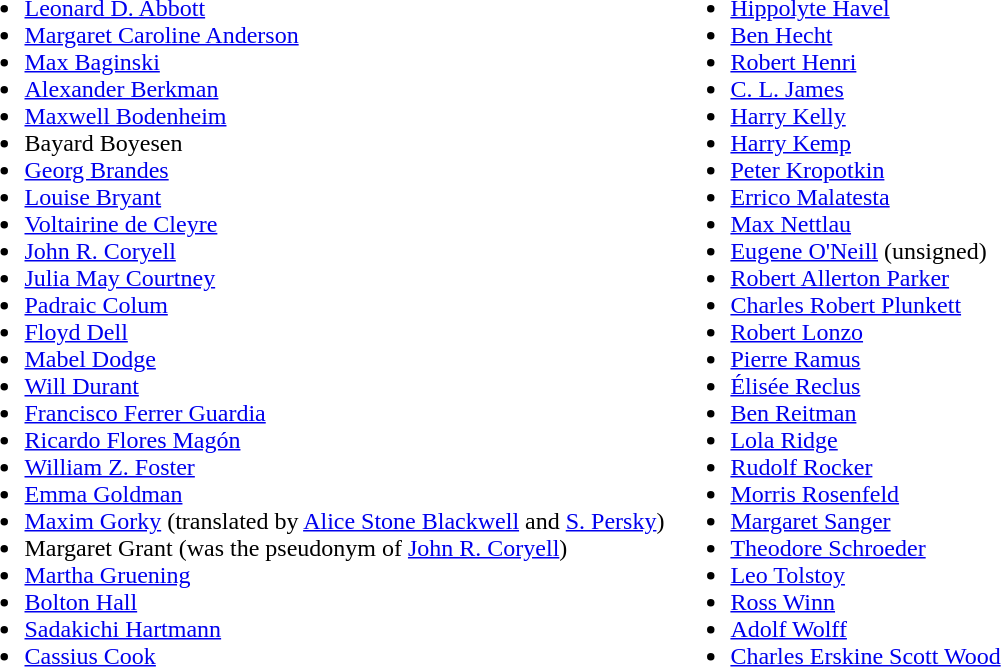<table>
<tr>
<td valign="top"><br><ul><li><a href='#'>Leonard D. Abbott</a></li><li><a href='#'>Margaret Caroline Anderson</a></li><li><a href='#'>Max Baginski</a></li><li><a href='#'>Alexander Berkman</a></li><li><a href='#'>Maxwell Bodenheim</a></li><li>Bayard Boyesen</li><li><a href='#'>Georg Brandes</a></li><li><a href='#'>Louise Bryant</a></li><li><a href='#'>Voltairine de Cleyre</a></li><li><a href='#'>John R. Coryell</a></li><li><a href='#'>Julia May Courtney</a></li><li><a href='#'>Padraic Colum</a></li><li><a href='#'>Floyd Dell</a></li><li><a href='#'>Mabel Dodge</a></li><li><a href='#'>Will Durant</a></li><li><a href='#'>Francisco Ferrer Guardia</a></li><li><a href='#'>Ricardo Flores Magón</a></li><li><a href='#'>William Z. Foster</a></li><li><a href='#'>Emma Goldman</a></li><li><a href='#'>Maxim Gorky</a> (translated by <a href='#'>Alice Stone Blackwell</a> and <a href='#'>S. Persky</a>)</li><li>Margaret Grant (was the pseudonym of <a href='#'>John R. Coryell</a>)</li><li><a href='#'>Martha Gruening</a></li><li><a href='#'>Bolton Hall</a></li><li><a href='#'>Sadakichi Hartmann</a></li><li><a href='#'>Cassius Cook</a></li></ul></td>
<td valign="top"><br><ul><li><a href='#'>Hippolyte Havel</a></li><li><a href='#'>Ben Hecht</a></li><li><a href='#'>Robert Henri</a></li><li><a href='#'>C. L. James</a></li><li><a href='#'>Harry Kelly</a></li><li><a href='#'>Harry Kemp</a></li><li><a href='#'>Peter Kropotkin</a></li><li><a href='#'>Errico Malatesta</a></li><li><a href='#'>Max Nettlau</a></li><li><a href='#'>Eugene O'Neill</a> (unsigned)</li><li><a href='#'>Robert Allerton Parker</a></li><li><a href='#'>Charles Robert Plunkett</a></li><li><a href='#'>Robert Lonzo</a></li><li><a href='#'>Pierre Ramus</a></li><li><a href='#'>Élisée Reclus</a></li><li><a href='#'>Ben Reitman</a></li><li><a href='#'>Lola Ridge</a></li><li><a href='#'>Rudolf Rocker</a></li><li><a href='#'>Morris Rosenfeld</a></li><li><a href='#'>Margaret Sanger</a></li><li><a href='#'>Theodore Schroeder</a></li><li><a href='#'>Leo Tolstoy</a></li><li><a href='#'>Ross Winn</a></li><li><a href='#'>Adolf Wolff</a></li><li><a href='#'>Charles Erskine Scott Wood</a></li></ul></td>
</tr>
</table>
